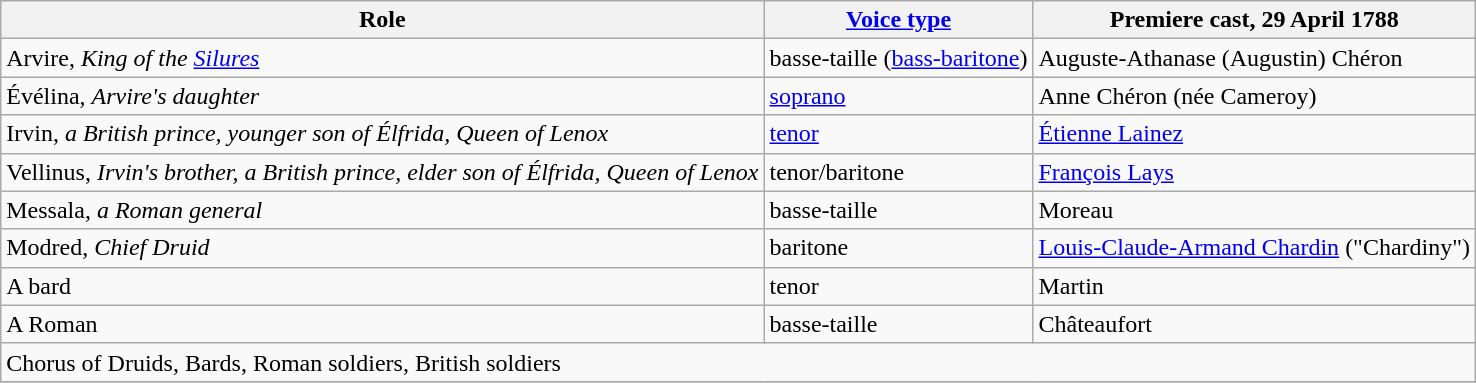<table class="wikitable">
<tr>
<th>Role</th>
<th><a href='#'>Voice type</a></th>
<th>Premiere cast, 29 April 1788<br></th>
</tr>
<tr>
<td>Arvire, <em>King of the <a href='#'>Silures</a></em></td>
<td>basse-taille (<a href='#'>bass-baritone</a>)</td>
<td>Auguste-Athanase (Augustin) Chéron</td>
</tr>
<tr>
<td>Évélina, <em>Arvire's daughter</em></td>
<td><a href='#'>soprano</a></td>
<td>Anne Chéron (née Cameroy)</td>
</tr>
<tr>
<td>Irvin, <em>a British prince, younger son of Élfrida, Queen of Lenox</em></td>
<td><a href='#'>tenor</a></td>
<td><a href='#'>Étienne Lainez</a></td>
</tr>
<tr>
<td>Vellinus, <em>Irvin's brother, a British prince, elder son of Élfrida, Queen of Lenox</em></td>
<td>tenor/baritone</td>
<td><a href='#'>François Lays</a></td>
</tr>
<tr>
<td>Messala, <em>a Roman general</em></td>
<td>basse-taille</td>
<td>Moreau</td>
</tr>
<tr>
<td>Modred, <em>Chief Druid</em></td>
<td>baritone</td>
<td><a href='#'>Louis-Claude-Armand Chardin</a> ("Chardiny")</td>
</tr>
<tr>
<td>A bard</td>
<td>tenor</td>
<td>Martin</td>
</tr>
<tr>
<td>A Roman</td>
<td>basse-taille</td>
<td>Châteaufort</td>
</tr>
<tr>
<td colspan="3">Chorus of Druids, Bards, Roman soldiers, British soldiers</td>
</tr>
<tr>
</tr>
</table>
